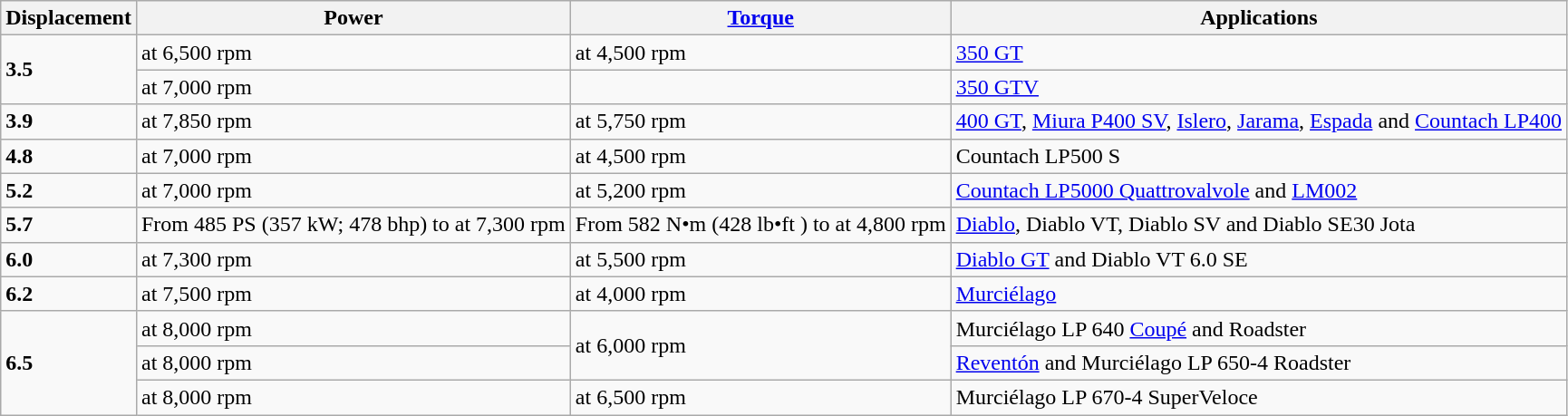<table class="wikitable">
<tr>
<th>Displacement</th>
<th>Power</th>
<th><a href='#'>Torque</a></th>
<th>Applications</th>
</tr>
<tr>
<td rowspan="2"><strong>3.5</strong></td>
<td> at 6,500 rpm</td>
<td> at 4,500 rpm</td>
<td><a href='#'>350 GT</a></td>
</tr>
<tr>
<td> at 7,000 rpm</td>
<td></td>
<td><a href='#'>350 GTV</a></td>
</tr>
<tr>
<td><strong>3.9</strong></td>
<td> at 7,850 rpm</td>
<td> at 5,750 rpm</td>
<td><a href='#'>400 GT</a>, <a href='#'>Miura P400 SV</a>, <a href='#'>Islero</a>, <a href='#'>Jarama</a>, <a href='#'>Espada</a> and <a href='#'>Countach LP400</a></td>
</tr>
<tr>
<td><strong>4.8</strong></td>
<td> at 7,000 rpm</td>
<td> at 4,500 rpm</td>
<td>Countach LP500 S</td>
</tr>
<tr>
<td><strong>5.2</strong></td>
<td> at 7,000 rpm</td>
<td> at 5,200 rpm</td>
<td><a href='#'>Countach LP5000 Quattrovalvole</a> and <a href='#'>LM002</a></td>
</tr>
<tr>
<td><strong>5.7</strong></td>
<td>From 485 PS (357 kW; 478 bhp) to  at 7,300 rpm</td>
<td>From 582 N•m (428 lb•ft ) to  at 4,800 rpm</td>
<td><a href='#'>Diablo</a>, Diablo VT, Diablo SV and Diablo SE30 Jota</td>
</tr>
<tr>
<td><strong>6.0</strong></td>
<td> at 7,300 rpm</td>
<td> at 5,500 rpm</td>
<td><a href='#'>Diablo GT</a> and Diablo VT 6.0 SE</td>
</tr>
<tr>
<td><strong>6.2</strong></td>
<td> at 7,500 rpm</td>
<td> at 4,000 rpm</td>
<td><a href='#'>Murciélago</a></td>
</tr>
<tr>
<td rowspan="3"><strong>6.5</strong></td>
<td> at 8,000 rpm</td>
<td rowspan="2"> at 6,000 rpm</td>
<td>Murciélago LP 640 <a href='#'>Coupé</a> and Roadster</td>
</tr>
<tr>
<td> at 8,000 rpm</td>
<td><a href='#'>Reventón</a> and Murciélago LP 650-4 Roadster</td>
</tr>
<tr>
<td> at 8,000 rpm</td>
<td> at 6,500 rpm</td>
<td>Murciélago LP 670-4 SuperVeloce</td>
</tr>
</table>
